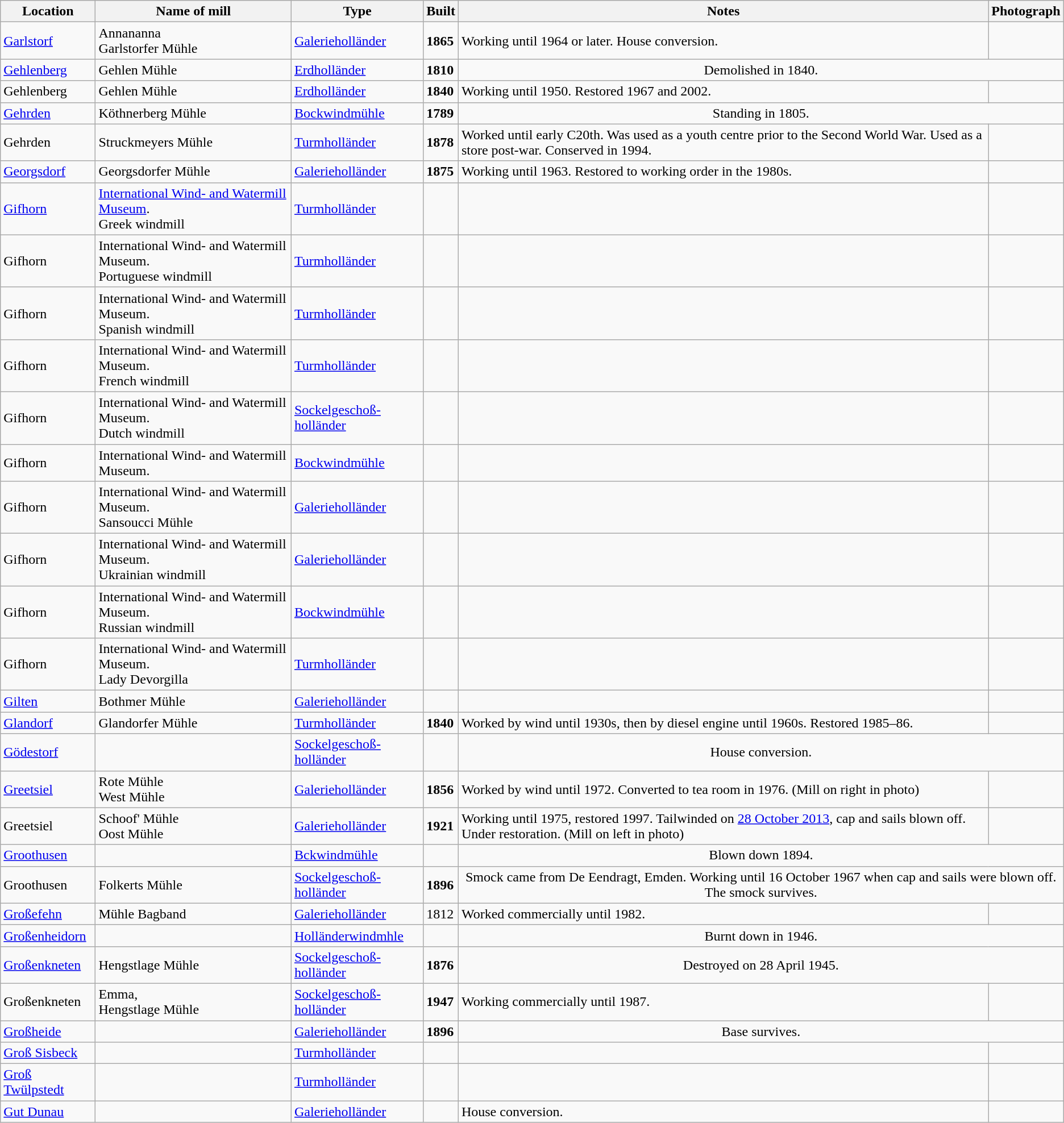<table class="wikitable sortable">
<tr>
<th>Location</th>
<th>Name of mill</th>
<th>Type</th>
<th>Built</th>
<th class="unsortable">Notes</th>
<th class="unsortable">Photograph</th>
</tr>
<tr>
<td><a href='#'>Garlstorf</a></td>
<td>Annananna<br>Garlstorfer Mühle</td>
<td><a href='#'>Galerieholländer</a></td>
<td><strong>1865</strong></td>
<td>Working until 1964 or later. House conversion.</td>
<td></td>
</tr>
<tr>
<td><a href='#'>Gehlenberg</a></td>
<td>Gehlen Mühle</td>
<td><a href='#'>Erdholländer</a></td>
<td><strong>1810</strong></td>
<td colspan="2" style="text-align:center;">Demolished in 1840.</td>
</tr>
<tr>
<td>Gehlenberg</td>
<td>Gehlen Mühle</td>
<td><a href='#'>Erdholländer</a></td>
<td><strong>1840</strong></td>
<td>Working until 1950. Restored 1967 and 2002.</td>
<td></td>
</tr>
<tr>
<td><a href='#'>Gehrden</a></td>
<td>Köthnerberg Mühle</td>
<td><a href='#'>Bockwindmühle</a></td>
<td><strong>1789</strong></td>
<td colspan="2" style="text-align:center;">Standing in 1805.</td>
</tr>
<tr>
<td>Gehrden</td>
<td>Struckmeyers Mühle</td>
<td><a href='#'>Turmholländer</a></td>
<td><strong>1878</strong></td>
<td>Worked until early C20th. Was used as a youth centre prior to the Second World War. Used as a store post-war. Conserved in 1994.</td>
<td></td>
</tr>
<tr>
<td><a href='#'>Georgsdorf</a></td>
<td>Georgsdorfer Mühle</td>
<td><a href='#'>Galerieholländer</a></td>
<td><strong>1875</strong></td>
<td>Working until 1963. Restored to working order in the 1980s.</td>
<td></td>
</tr>
<tr>
<td><a href='#'>Gifhorn</a></td>
<td><a href='#'>International Wind- and Watermill Museum</a>.<br>Greek windmill</td>
<td><a href='#'>Turmholländer</a></td>
<td></td>
<td></td>
<td></td>
</tr>
<tr>
<td>Gifhorn</td>
<td>International Wind- and Watermill Museum.<br>Portuguese windmill</td>
<td><a href='#'>Turmholländer</a></td>
<td></td>
<td></td>
<td></td>
</tr>
<tr>
<td>Gifhorn</td>
<td>International Wind- and Watermill Museum.<br>Spanish windmill</td>
<td><a href='#'>Turmholländer</a></td>
<td></td>
<td></td>
<td></td>
</tr>
<tr>
<td>Gifhorn</td>
<td>International Wind- and Watermill Museum.<br>French windmill</td>
<td><a href='#'>Turmholländer</a></td>
<td></td>
<td></td>
<td></td>
</tr>
<tr>
<td>Gifhorn</td>
<td>International Wind- and Watermill Museum.<br>Dutch windmill</td>
<td><a href='#'>Sockelgeschoß­holländer</a></td>
<td></td>
<td></td>
<td></td>
</tr>
<tr>
<td>Gifhorn</td>
<td>International Wind- and Watermill Museum.</td>
<td><a href='#'>Bockwindmühle</a></td>
<td></td>
<td></td>
<td></td>
</tr>
<tr>
<td>Gifhorn</td>
<td>International Wind- and Watermill Museum.<br>Sansoucci Mühle</td>
<td><a href='#'>Galerieholländer</a></td>
<td></td>
<td></td>
<td></td>
</tr>
<tr>
<td>Gifhorn</td>
<td>International Wind- and Watermill Museum.<br>Ukrainian windmill</td>
<td><a href='#'>Galerieholländer</a></td>
<td></td>
<td></td>
<td></td>
</tr>
<tr>
<td>Gifhorn</td>
<td>International Wind- and Watermill Museum.<br>Russian windmill</td>
<td><a href='#'>Bockwindmühle</a></td>
<td></td>
<td></td>
<td></td>
</tr>
<tr>
<td>Gifhorn</td>
<td>International Wind- and Watermill Museum.<br>Lady Devorgilla</td>
<td><a href='#'>Turmholländer</a></td>
<td></td>
<td></td>
<td></td>
</tr>
<tr>
<td><a href='#'>Gilten</a></td>
<td>Bothmer Mühle</td>
<td><a href='#'>Galerieholländer</a></td>
<td></td>
<td></td>
<td></td>
</tr>
<tr>
<td><a href='#'>Glandorf</a></td>
<td>Glandorfer Mühle</td>
<td><a href='#'>Turmholländer</a></td>
<td><strong>1840</strong></td>
<td>Worked by wind until 1930s, then by diesel engine until 1960s. Restored 1985–86.</td>
<td></td>
</tr>
<tr>
<td><a href='#'>Gödestorf</a></td>
<td></td>
<td><a href='#'>Sockelgeschoß­holländer</a></td>
<td></td>
<td colspan="2" style="text-align:center;">House conversion.</td>
</tr>
<tr>
<td><a href='#'>Greetsiel</a></td>
<td>Rote Mühle<br>West Mühle</td>
<td><a href='#'>Galerieholländer</a></td>
<td><strong>1856</strong></td>
<td>Worked by wind until 1972. Converted to tea room in 1976. (Mill on right in photo)</td>
<td></td>
</tr>
<tr>
<td>Greetsiel</td>
<td>Schoof' Mühle<br>Oost Mühle</td>
<td><a href='#'>Galerieholländer</a></td>
<td><strong>1921</strong></td>
<td>Working until 1975, restored 1997. Tailwinded on <a href='#'>28 October 2013</a>, cap and sails blown off. Under restoration. (Mill on left in photo)</td>
<td></td>
</tr>
<tr>
<td><a href='#'>Groothusen</a></td>
<td></td>
<td><a href='#'>Bckwindmühle</a></td>
<td></td>
<td colspan="2" style="text-align:center;">Blown down 1894.</td>
</tr>
<tr>
<td>Groothusen</td>
<td>Folkerts Mühle</td>
<td><a href='#'>Sockelgeschoß­holländer</a></td>
<td><strong>1896</strong></td>
<td colspan="2" style="text-align:center;">Smock came from De Eendragt, Emden. Working until 16 October 1967 when cap and sails were blown off. The smock survives.</td>
</tr>
<tr>
<td><a href='#'>Großefehn</a></td>
<td>Mühle Bagband</td>
<td><a href='#'>Galerieholländer</a></td>
<td>1812</td>
<td>Worked commercially until 1982.</td>
<td></td>
</tr>
<tr>
<td><a href='#'>Großenheidorn</a></td>
<td></td>
<td><a href='#'>Holländerwindmhle</a></td>
<td></td>
<td colspan="2" style="text-align:center;">Burnt down in 1946.</td>
</tr>
<tr>
<td><a href='#'>Großenkneten</a></td>
<td>Hengstlage Mühle</td>
<td><a href='#'>Sockelgeschoß­holländer</a></td>
<td><strong>1876</strong></td>
<td colspan="2" style="text-align:center;">Destroyed on 28 April 1945.</td>
</tr>
<tr>
<td>Großenkneten</td>
<td>Emma,<br>Hengstlage Mühle</td>
<td><a href='#'>Sockelgeschoß­holländer</a></td>
<td><strong>1947</strong></td>
<td>Working commercially until 1987.</td>
<td></td>
</tr>
<tr>
<td><a href='#'>Großheide</a></td>
<td></td>
<td><a href='#'>Galerieholländer</a></td>
<td><strong>1896</strong></td>
<td colspan="2" style="text-align:center;">Base survives.</td>
</tr>
<tr>
<td><a href='#'>Groß Sisbeck</a></td>
<td></td>
<td><a href='#'>Turmholländer</a></td>
<td></td>
<td></td>
<td></td>
</tr>
<tr>
<td><a href='#'>Groß Twülpstedt</a></td>
<td></td>
<td><a href='#'>Turmholländer</a></td>
<td></td>
<td></td>
<td></td>
</tr>
<tr>
<td><a href='#'>Gut Dunau</a></td>
<td></td>
<td><a href='#'>Galerieholländer</a></td>
<td></td>
<td>House conversion.</td>
<td></td>
</tr>
</table>
